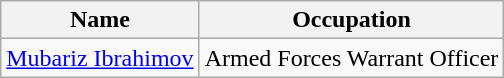<table class="wikitable">
<tr>
<th>Name</th>
<th>Occupation</th>
</tr>
<tr>
<td><a href='#'>Mubariz Ibrahimov</a></td>
<td>Armed Forces Warrant Officer</td>
</tr>
</table>
